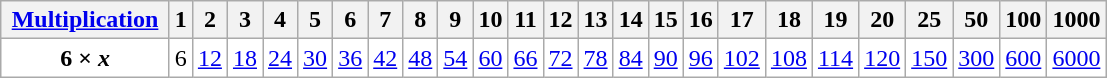<table class="wikitable" style="text-align: center; background: white">
<tr>
<th style="width:105px;"><a href='#'>Multiplication</a></th>
<th>1</th>
<th>2</th>
<th>3</th>
<th>4</th>
<th>5</th>
<th>6</th>
<th>7</th>
<th>8</th>
<th>9</th>
<th>10</th>
<th>11</th>
<th>12</th>
<th>13</th>
<th>14</th>
<th>15</th>
<th>16</th>
<th>17</th>
<th>18</th>
<th>19</th>
<th>20</th>
<th>25</th>
<th>50</th>
<th>100</th>
<th>1000</th>
</tr>
<tr>
<td><strong>6 × <em>x<strong><em></td>
<td></strong>6<strong></td>
<td><a href='#'>12</a></td>
<td><a href='#'>18</a></td>
<td><a href='#'>24</a></td>
<td><a href='#'>30</a></td>
<td><a href='#'>36</a></td>
<td><a href='#'>42</a></td>
<td><a href='#'>48</a></td>
<td><a href='#'>54</a></td>
<td><a href='#'>60</a></td>
<td><a href='#'>66</a></td>
<td><a href='#'>72</a></td>
<td><a href='#'>78</a></td>
<td><a href='#'>84</a></td>
<td><a href='#'>90</a></td>
<td><a href='#'>96</a></td>
<td><a href='#'>102</a></td>
<td><a href='#'>108</a></td>
<td><a href='#'>114</a></td>
<td><a href='#'>120</a></td>
<td><a href='#'>150</a></td>
<td><a href='#'>300</a></td>
<td><a href='#'>600</a></td>
<td><a href='#'>6000</a></td>
</tr>
</table>
